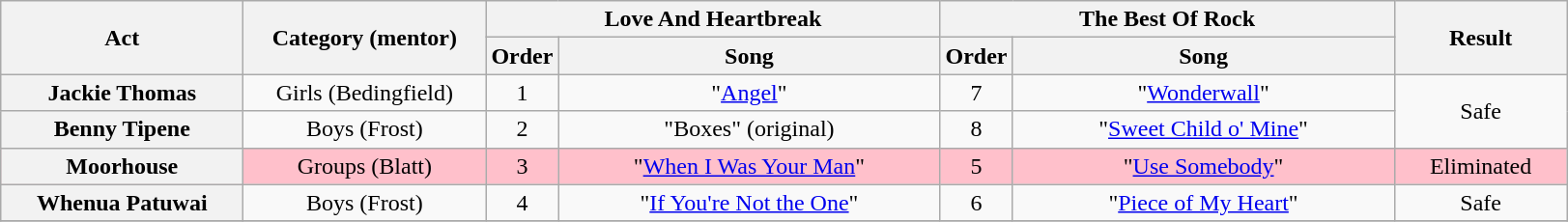<table class="wikitable plainrowheaders" style="text-align:center;">
<tr>
<th scope="col" style="width:10em;" rowspan=2>Act</th>
<th scope="col" style="width:10em;" rowspan=2>Category (mentor)</th>
<th colspan=2>Love And Heartbreak</th>
<th colspan=2>The Best Of Rock</th>
<th scope="col" style="width:7em;" rowspan=2>Result</th>
</tr>
<tr>
<th scope="col">Order</th>
<th scope="col" style="width:16em;">Song</th>
<th scope="col">Order</th>
<th scope="col" style="width:16em;">Song</th>
</tr>
<tr>
<th scope="row">Jackie Thomas</th>
<td>Girls (Bedingfield)</td>
<td>1</td>
<td>"<a href='#'>Angel</a>"</td>
<td>7</td>
<td>"<a href='#'>Wonderwall</a>"</td>
<td rowspan=2>Safe</td>
</tr>
<tr>
<th scope="row">Benny Tipene</th>
<td>Boys (Frost)</td>
<td>2</td>
<td>"Boxes" (original)</td>
<td>8</td>
<td>"<a href='#'>Sweet Child o' Mine</a>"</td>
</tr>
<tr style="background:pink;">
<th scope="row">Moorhouse</th>
<td>Groups (Blatt)</td>
<td>3</td>
<td>"<a href='#'>When I Was Your Man</a>"</td>
<td>5</td>
<td>"<a href='#'>Use Somebody</a>"</td>
<td>Eliminated</td>
</tr>
<tr>
<th scope="row">Whenua Patuwai</th>
<td>Boys (Frost)</td>
<td>4</td>
<td>"<a href='#'>If You're Not the One</a>"</td>
<td>6</td>
<td>"<a href='#'>Piece of My Heart</a>"</td>
<td>Safe</td>
</tr>
<tr>
</tr>
</table>
